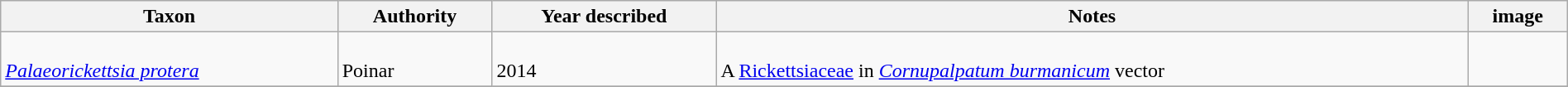<table class="wikitable sortable" align="center" width="100%">
<tr>
<th>Taxon</th>
<th>Authority</th>
<th>Year described</th>
<th>Notes</th>
<th>image</th>
</tr>
<tr>
<td><br><em><a href='#'>Palaeorickettsia protera</a></em></td>
<td><br>Poinar</td>
<td><br>2014</td>
<td><br>A <a href='#'>Rickettsiaceae</a> in <em><a href='#'>Cornupalpatum burmanicum</a></em> vector</td>
<td><br></td>
</tr>
<tr>
</tr>
</table>
